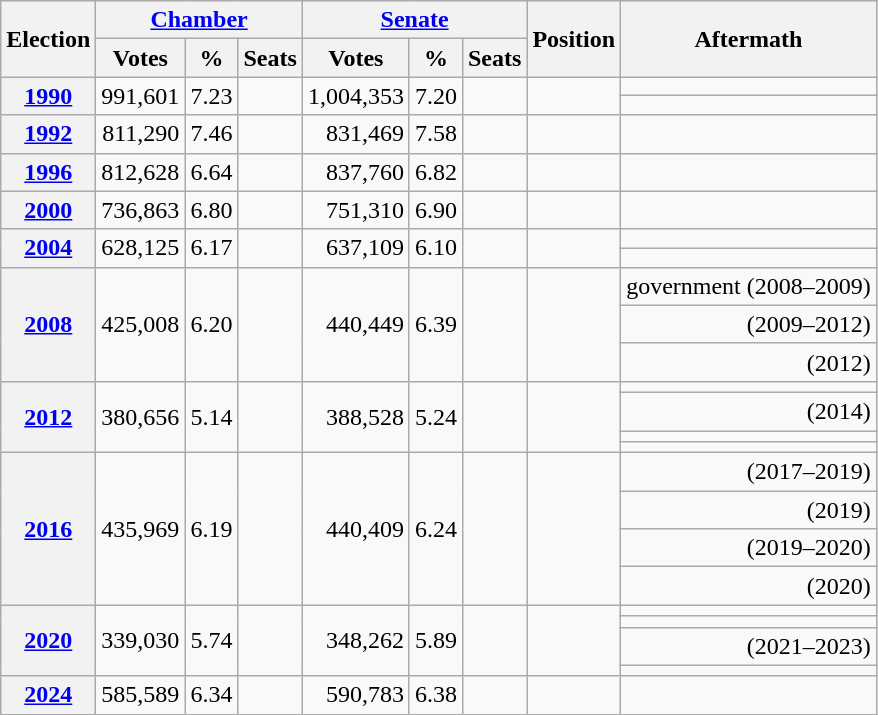<table class="wikitable" style="text-align: right;">
<tr>
<th rowspan="2">Election</th>
<th colspan="3"><a href='#'>Chamber</a></th>
<th colspan="3"><a href='#'>Senate</a></th>
<th rowspan="2">Position</th>
<th rowspan="2">Aftermath</th>
</tr>
<tr>
<th>Votes</th>
<th>%</th>
<th>Seats</th>
<th>Votes</th>
<th>%</th>
<th>Seats</th>
</tr>
<tr>
<th rowspan=2><a href='#'>1990</a></th>
<td rowspan=2>991,601</td>
<td rowspan=2>7.23</td>
<td rowspan=2></td>
<td rowspan=2>1,004,353</td>
<td rowspan=2>7.20</td>
<td rowspan=2></td>
<td rowspan=2; style="text-align: center;"></td>
<td></td>
</tr>
<tr>
<td></td>
</tr>
<tr>
<th><a href='#'>1992</a></th>
<td>811,290</td>
<td>7.46</td>
<td></td>
<td>831,469</td>
<td>7.58</td>
<td></td>
<td style="text-align: center;"></td>
<td></td>
</tr>
<tr>
<th><a href='#'>1996</a></th>
<td>812,628</td>
<td>6.64</td>
<td></td>
<td>837,760</td>
<td>6.82</td>
<td></td>
<td style="text-align: center;"></td>
<td></td>
</tr>
<tr>
<th><a href='#'>2000</a></th>
<td>736,863</td>
<td>6.80</td>
<td></td>
<td>751,310</td>
<td>6.90</td>
<td></td>
<td style="text-align: center;"></td>
<td></td>
</tr>
<tr>
<th rowspan=2><a href='#'>2004</a></th>
<td rowspan=2>628,125</td>
<td rowspan=2>6.17</td>
<td rowspan=2></td>
<td rowspan=2>637,109</td>
<td rowspan=2>6.10</td>
<td rowspan=2></td>
<td rowspan=2; style="text-align: center;"></td>
<td></td>
</tr>
<tr>
<td></td>
</tr>
<tr>
<th rowspan=3><a href='#'>2008</a></th>
<td rowspan=3>425,008</td>
<td rowspan=3>6.20</td>
<td rowspan=3></td>
<td rowspan=3>440,449</td>
<td rowspan=3>6.39</td>
<td rowspan=3></td>
<td rowspan=3; style="text-align: center;"></td>
<td> government (2008–2009)</td>
</tr>
<tr>
<td> (2009–2012)</td>
</tr>
<tr>
<td> (2012)</td>
</tr>
<tr>
<th rowspan=4><a href='#'>2012</a></th>
<td rowspan=4>380,656</td>
<td rowspan=4>5.14</td>
<td rowspan=4></td>
<td rowspan=4>388,528</td>
<td rowspan=4>5.24</td>
<td rowspan=4></td>
<td rowspan=4; style="text-align: center;"></td>
<td></td>
</tr>
<tr>
<td> (2014)</td>
</tr>
<tr>
<td></td>
</tr>
<tr>
<td></td>
</tr>
<tr>
<th rowspan=4><a href='#'>2016</a></th>
<td rowspan=4>435,969</td>
<td rowspan=4>6.19</td>
<td rowspan=4></td>
<td rowspan=4>440,409</td>
<td rowspan=4>6.24</td>
<td rowspan=4></td>
<td rowspan=4; style="text-align: center;"></td>
<td> (2017–2019)</td>
</tr>
<tr>
<td> (2019)</td>
</tr>
<tr>
<td> (2019–2020)</td>
</tr>
<tr>
<td> (2020)</td>
</tr>
<tr>
<th rowspan=4><a href='#'>2020</a></th>
<td rowspan=4>339,030</td>
<td rowspan=4>5.74</td>
<td rowspan=4></td>
<td rowspan=4>348,262</td>
<td rowspan=4>5.89</td>
<td rowspan=4></td>
<td rowspan=4; style="text-align: center;"></td>
<td></td>
</tr>
<tr>
<td></td>
</tr>
<tr>
<td> (2021–2023)</td>
</tr>
<tr>
<td></td>
</tr>
<tr>
<th><a href='#'>2024</a></th>
<td>585,589</td>
<td>6.34</td>
<td></td>
<td>590,783</td>
<td>6.38</td>
<td></td>
<td style="text-align: center;"></td>
<td></td>
</tr>
</table>
